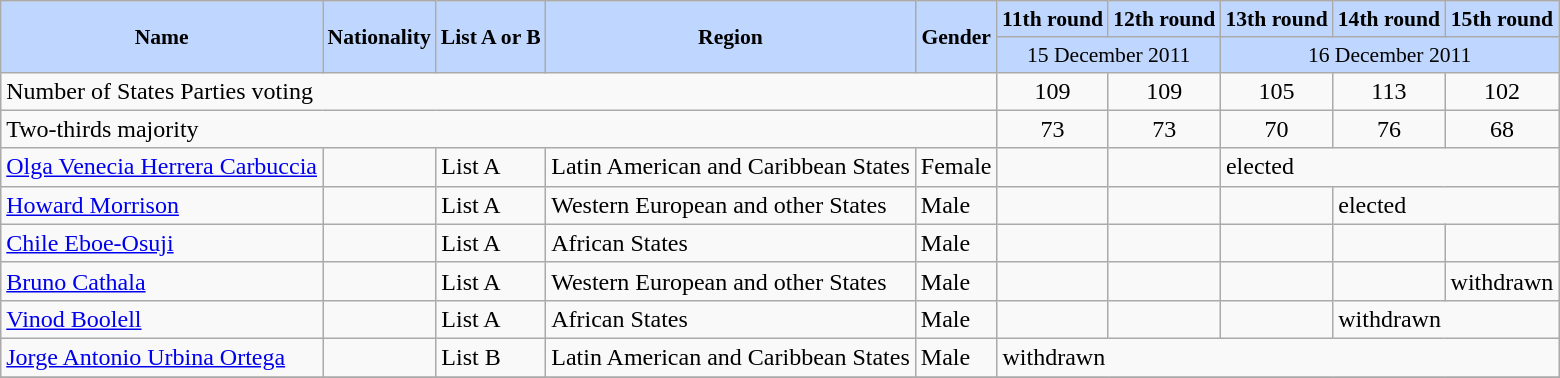<table class="wikitable">
<tr bgcolor=#BFD7FF align="center" style="font-size:90%;">
<td rowspan=2><strong>Name</strong></td>
<td rowspan=2><strong>Nationality</strong></td>
<td rowspan=2><strong>List A or B</strong></td>
<td rowspan=2><strong>Region</strong></td>
<td rowspan=2><strong>Gender</strong></td>
<td><strong>11th round</strong></td>
<td><strong>12th round</strong></td>
<td><strong>13th round</strong></td>
<td><strong>14th round</strong></td>
<td><strong>15th round</strong></td>
</tr>
<tr bgcolor=#BFD7FF align="center" style="font-size:90%;">
<td colspan=2>15 December 2011</td>
<td colspan=3>16 December 2011</td>
</tr>
<tr style="text-align:center;" |>
<td style="text-align:left;" colspan=5>Number of States Parties voting</td>
<td>109</td>
<td>109</td>
<td>105</td>
<td>113</td>
<td>102</td>
</tr>
<tr style="text-align:center;" |>
<td style="text-align:left;" colspan=5>Two-thirds majority</td>
<td>73</td>
<td>73</td>
<td>70</td>
<td>76</td>
<td>68</td>
</tr>
<tr>
<td><a href='#'>Olga Venecia Herrera Carbuccia</a></td>
<td></td>
<td>List A</td>
<td>Latin American and Caribbean States</td>
<td>Female</td>
<td></td>
<td></td>
<td colspan=3>elected</td>
</tr>
<tr>
<td><a href='#'>Howard Morrison</a></td>
<td></td>
<td>List A</td>
<td>Western European and other States</td>
<td>Male</td>
<td></td>
<td></td>
<td></td>
<td colspan=2>elected</td>
</tr>
<tr>
<td><a href='#'>Chile Eboe-Osuji</a></td>
<td></td>
<td>List A</td>
<td>African States</td>
<td>Male</td>
<td></td>
<td></td>
<td></td>
<td></td>
<td></td>
</tr>
<tr>
<td><a href='#'>Bruno Cathala</a></td>
<td></td>
<td>List A</td>
<td>Western European and other States</td>
<td>Male</td>
<td></td>
<td></td>
<td></td>
<td></td>
<td>withdrawn</td>
</tr>
<tr>
<td><a href='#'>Vinod Boolell</a></td>
<td></td>
<td>List A</td>
<td>African States</td>
<td>Male</td>
<td></td>
<td></td>
<td></td>
<td colspan=2>withdrawn</td>
</tr>
<tr>
<td><a href='#'>Jorge Antonio Urbina Ortega</a></td>
<td></td>
<td>List B</td>
<td>Latin American and Caribbean States</td>
<td>Male</td>
<td colspan=5>withdrawn</td>
</tr>
<tr>
</tr>
</table>
